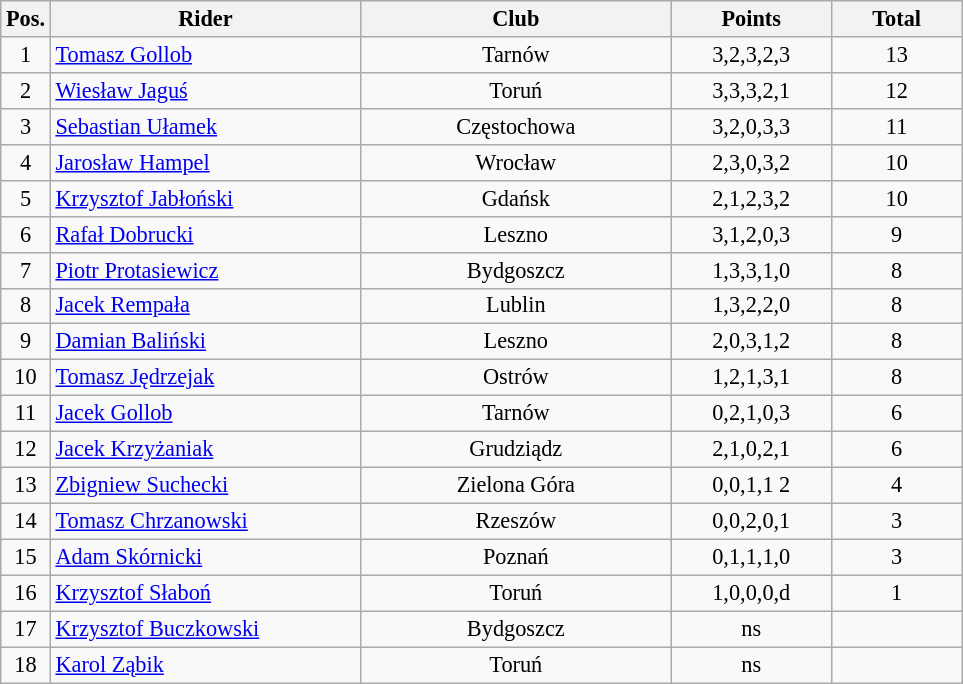<table class=wikitable style="font-size:93%;">
<tr>
<th width=25px>Pos.</th>
<th width=200px>Rider</th>
<th width=200px>Club</th>
<th width=100px>Points</th>
<th width=80px>Total</th>
</tr>
<tr align=center>
<td>1</td>
<td align=left><a href='#'>Tomasz Gollob</a></td>
<td>Tarnów</td>
<td>3,2,3,2,3</td>
<td>13</td>
</tr>
<tr align=center>
<td>2</td>
<td align=left><a href='#'>Wiesław Jaguś</a></td>
<td>Toruń</td>
<td>3,3,3,2,1</td>
<td>12</td>
</tr>
<tr align=center>
<td>3</td>
<td align=left><a href='#'>Sebastian Ułamek</a></td>
<td>Częstochowa</td>
<td>3,2,0,3,3</td>
<td>11</td>
</tr>
<tr align=center>
<td>4</td>
<td align=left><a href='#'>Jarosław Hampel</a></td>
<td>Wrocław</td>
<td>2,3,0,3,2</td>
<td>10</td>
</tr>
<tr align=center>
<td>5</td>
<td align=left><a href='#'>Krzysztof Jabłoński</a></td>
<td>Gdańsk</td>
<td>2,1,2,3,2</td>
<td>10</td>
</tr>
<tr align=center>
<td>6</td>
<td align=left><a href='#'>Rafał Dobrucki</a></td>
<td>Leszno</td>
<td>3,1,2,0,3</td>
<td>9</td>
</tr>
<tr align=center>
<td>7</td>
<td align=left><a href='#'>Piotr Protasiewicz</a></td>
<td>Bydgoszcz</td>
<td>1,3,3,1,0</td>
<td>8</td>
</tr>
<tr align=center>
<td>8</td>
<td align=left><a href='#'>Jacek Rempała</a></td>
<td>Lublin</td>
<td>1,3,2,2,0</td>
<td>8</td>
</tr>
<tr align=center>
<td>9</td>
<td align=left><a href='#'>Damian Baliński</a></td>
<td>Leszno</td>
<td>2,0,3,1,2</td>
<td>8</td>
</tr>
<tr align=center>
<td>10</td>
<td align=left><a href='#'>Tomasz Jędrzejak</a></td>
<td>Ostrów</td>
<td>1,2,1,3,1</td>
<td>8</td>
</tr>
<tr align=center>
<td>11</td>
<td align=left><a href='#'>Jacek Gollob</a></td>
<td>Tarnów</td>
<td>0,2,1,0,3</td>
<td>6</td>
</tr>
<tr align=center>
<td>12</td>
<td align=left><a href='#'>Jacek Krzyżaniak</a></td>
<td>Grudziądz</td>
<td>2,1,0,2,1</td>
<td>6</td>
</tr>
<tr align=center>
<td>13</td>
<td align=left><a href='#'>Zbigniew Suchecki</a></td>
<td>Zielona Góra</td>
<td>0,0,1,1	2</td>
<td>4</td>
</tr>
<tr align=center>
<td>14</td>
<td align=left><a href='#'>Tomasz Chrzanowski</a></td>
<td>Rzeszów</td>
<td>0,0,2,0,1</td>
<td>3</td>
</tr>
<tr align=center>
<td>15</td>
<td align=left><a href='#'>Adam Skórnicki</a></td>
<td>Poznań</td>
<td>0,1,1,1,0</td>
<td>3</td>
</tr>
<tr align=center>
<td>16</td>
<td align=left><a href='#'>Krzysztof Słaboń</a></td>
<td>Toruń</td>
<td>1,0,0,0,d</td>
<td>1</td>
</tr>
<tr align=center>
<td>17</td>
<td align=left><a href='#'>Krzysztof Buczkowski</a></td>
<td>Bydgoszcz</td>
<td>ns</td>
<td></td>
</tr>
<tr align=center>
<td>18</td>
<td align=left><a href='#'>Karol Ząbik</a></td>
<td>Toruń</td>
<td>ns</td>
<td></td>
</tr>
</table>
